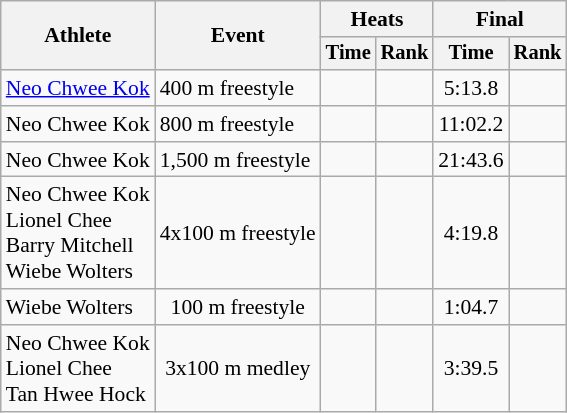<table class="wikitable" style="font-size:90%;text-align:center">
<tr>
<th rowspan="2">Athlete</th>
<th rowspan="2">Event</th>
<th colspan="2">Heats</th>
<th colspan="2">Final</th>
</tr>
<tr style="font-size:95%">
<th>Time</th>
<th>Rank</th>
<th>Time</th>
<th>Rank</th>
</tr>
<tr>
<td align="left"><a href='#'>Neo Chwee Kok</a></td>
<td align="left">400 m freestyle</td>
<td></td>
<td></td>
<td>5:13.8</td>
<td></td>
</tr>
<tr>
<td align="left">Neo Chwee Kok</td>
<td align="left">800 m freestyle</td>
<td></td>
<td></td>
<td>11:02.2</td>
<td></td>
</tr>
<tr>
<td align="left">Neo Chwee Kok</td>
<td align="left">1,500 m freestyle</td>
<td></td>
<td></td>
<td>21:43.6</td>
<td></td>
</tr>
<tr>
<td align="left">Neo Chwee Kok<br>Lionel Chee<br>Barry Mitchell<br>Wiebe Wolters</td>
<td align="left">4x100 m freestyle</td>
<td></td>
<td></td>
<td>4:19.8</td>
<td></td>
</tr>
<tr>
<td align="left">Wiebe Wolters</td>
<td>100 m freestyle</td>
<td></td>
<td></td>
<td>1:04.7</td>
<td></td>
</tr>
<tr>
<td align="left">Neo Chwee Kok<br>Lionel Chee<br>Tan Hwee Hock</td>
<td>3x100 m medley</td>
<td></td>
<td></td>
<td>3:39.5</td>
<td></td>
</tr>
</table>
